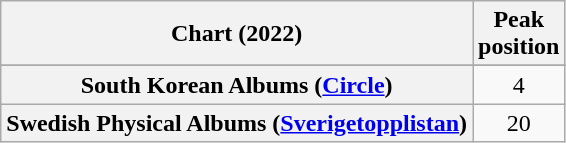<table class="wikitable sortable plainrowheaders" style="text-align:center;">
<tr>
<th scope="col">Chart (2022)</th>
<th scope="col">Peak<br>position</th>
</tr>
<tr>
</tr>
<tr>
<th scope="row">South Korean Albums (<a href='#'>Circle</a>)</th>
<td>4</td>
</tr>
<tr>
<th scope="row">Swedish Physical Albums (<a href='#'>Sverigetopplistan</a>)</th>
<td>20</td>
</tr>
</table>
